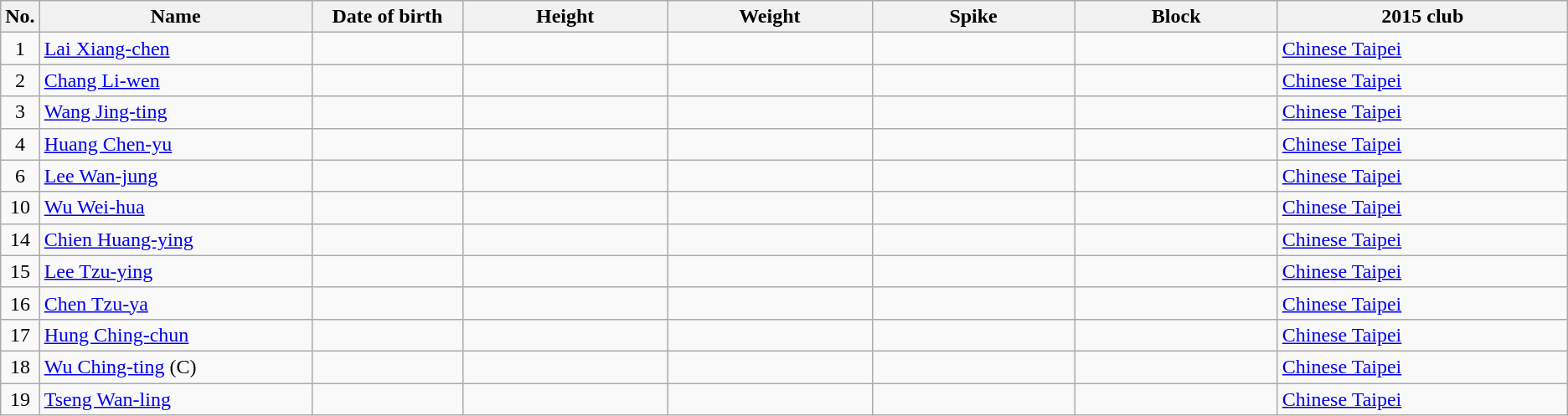<table class="wikitable sortable" style="text-align:center;">
<tr>
<th>No.</th>
<th style="width:15em">Name</th>
<th style="width:8em">Date of birth</th>
<th style="width:11em">Height</th>
<th style="width:11em">Weight</th>
<th style="width:11em">Spike</th>
<th style="width:11em">Block</th>
<th style="width:16em">2015 club</th>
</tr>
<tr>
<td>1</td>
<td align=left><a href='#'>Lai Xiang-chen</a></td>
<td align=right></td>
<td></td>
<td></td>
<td></td>
<td></td>
<td align=left> <a href='#'>Chinese Taipei</a></td>
</tr>
<tr>
<td>2</td>
<td align=left><a href='#'>Chang Li-wen</a></td>
<td align=right></td>
<td></td>
<td></td>
<td></td>
<td></td>
<td align=left> <a href='#'>Chinese Taipei</a></td>
</tr>
<tr>
<td>3</td>
<td align=left><a href='#'>Wang Jing-ting</a></td>
<td align=right></td>
<td></td>
<td></td>
<td></td>
<td></td>
<td align=left> <a href='#'>Chinese Taipei</a></td>
</tr>
<tr>
<td>4</td>
<td align=left><a href='#'>Huang Chen-yu</a></td>
<td align=right></td>
<td></td>
<td></td>
<td></td>
<td></td>
<td align=left> <a href='#'>Chinese Taipei</a></td>
</tr>
<tr>
<td>6</td>
<td align=left><a href='#'>Lee Wan-jung</a></td>
<td align=right></td>
<td></td>
<td></td>
<td></td>
<td></td>
<td align=left> <a href='#'>Chinese Taipei</a></td>
</tr>
<tr>
<td>10</td>
<td align=left><a href='#'>Wu Wei-hua</a></td>
<td align=right></td>
<td></td>
<td></td>
<td></td>
<td></td>
<td align=left> <a href='#'>Chinese Taipei</a></td>
</tr>
<tr>
<td>14</td>
<td align=left><a href='#'>Chien Huang-ying</a></td>
<td align=right></td>
<td></td>
<td></td>
<td></td>
<td></td>
<td align=left> <a href='#'>Chinese Taipei</a></td>
</tr>
<tr>
<td>15</td>
<td align=left><a href='#'>Lee Tzu-ying</a></td>
<td align=right></td>
<td></td>
<td></td>
<td></td>
<td></td>
<td align=left> <a href='#'>Chinese Taipei</a></td>
</tr>
<tr>
<td>16</td>
<td align=left><a href='#'>Chen Tzu-ya</a></td>
<td align=right></td>
<td></td>
<td></td>
<td></td>
<td></td>
<td align=left> <a href='#'>Chinese Taipei</a></td>
</tr>
<tr>
<td>17</td>
<td align=left><a href='#'>Hung Ching-chun</a></td>
<td align=right></td>
<td></td>
<td></td>
<td></td>
<td></td>
<td align=left> <a href='#'>Chinese Taipei</a></td>
</tr>
<tr>
<td>18</td>
<td align=left><a href='#'>Wu Ching-ting</a> (C)</td>
<td align=right></td>
<td></td>
<td></td>
<td></td>
<td></td>
<td align=left> <a href='#'>Chinese Taipei</a></td>
</tr>
<tr>
<td>19</td>
<td align=left><a href='#'>Tseng Wan-ling</a></td>
<td align=right></td>
<td></td>
<td></td>
<td></td>
<td></td>
<td align=left> <a href='#'>Chinese Taipei</a></td>
</tr>
</table>
